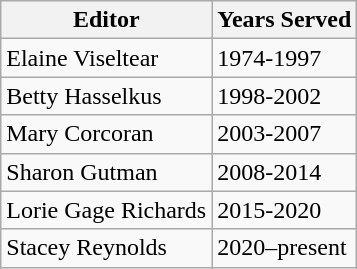<table class="wikitable">
<tr>
<th>Editor</th>
<th>Years Served</th>
</tr>
<tr>
<td>Elaine Viseltear</td>
<td>1974-1997</td>
</tr>
<tr>
<td>Betty Hasselkus</td>
<td>1998-2002</td>
</tr>
<tr>
<td>Mary Corcoran</td>
<td>2003-2007</td>
</tr>
<tr>
<td>Sharon Gutman</td>
<td>2008-2014</td>
</tr>
<tr>
<td>Lorie Gage Richards</td>
<td>2015-2020</td>
</tr>
<tr>
<td>Stacey Reynolds</td>
<td>2020–present</td>
</tr>
</table>
